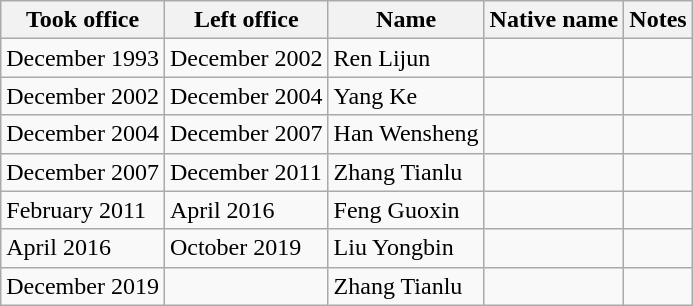<table class="wikitable">
<tr>
<th>Took office</th>
<th>Left office</th>
<th>Name</th>
<th>Native name</th>
<th>Notes</th>
</tr>
<tr>
<td>December 1993</td>
<td>December 2002</td>
<td>Ren Lijun</td>
<td></td>
<td></td>
</tr>
<tr>
<td>December 2002</td>
<td>December 2004</td>
<td>Yang Ke</td>
<td></td>
<td></td>
</tr>
<tr>
<td>December 2004</td>
<td>December 2007</td>
<td>Han Wensheng</td>
<td></td>
<td></td>
</tr>
<tr>
<td>December 2007</td>
<td>December 2011</td>
<td>Zhang Tianlu</td>
<td></td>
<td></td>
</tr>
<tr>
<td>February 2011</td>
<td>April 2016</td>
<td>Feng Guoxin</td>
<td></td>
<td></td>
</tr>
<tr>
<td>April 2016</td>
<td>October 2019</td>
<td>Liu Yongbin</td>
<td></td>
<td></td>
</tr>
<tr>
<td>December 2019</td>
<td></td>
<td>Zhang Tianlu</td>
<td></td>
<td></td>
</tr>
</table>
